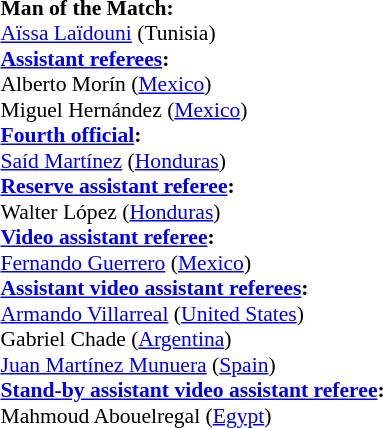<table style="width:100%; font-size:90%;">
<tr>
<td><br><strong>Man of the Match:</strong>
<br><a href='#'>Aïssa Laïdouni</a> (Tunisia)<br><strong><a href='#'>Assistant referees</a>:</strong>
<br>Alberto Morín (<a href='#'>Mexico</a>)
<br>Miguel Hernández (<a href='#'>Mexico</a>)
<br><strong><a href='#'>Fourth official</a>:</strong>
<br><a href='#'>Saíd Martínez</a> (<a href='#'>Honduras</a>)
<br><strong><a href='#'>Reserve assistant referee</a>:</strong>
<br>Walter López (<a href='#'>Honduras</a>)
<br><strong><a href='#'>Video assistant referee</a>:</strong>
<br><a href='#'>Fernando Guerrero</a> (<a href='#'>Mexico</a>)
<br><strong><a href='#'>Assistant video assistant referees</a>:</strong>
<br><a href='#'>Armando Villarreal</a> (<a href='#'>United States</a>)
<br>Gabriel Chade (<a href='#'>Argentina</a>)
<br><a href='#'>Juan Martínez Munuera</a> (<a href='#'>Spain</a>)
<br><strong><a href='#'>Stand-by assistant video assistant referee</a>:</strong>
<br>Mahmoud Abouelregal (<a href='#'>Egypt</a>)</td>
</tr>
</table>
